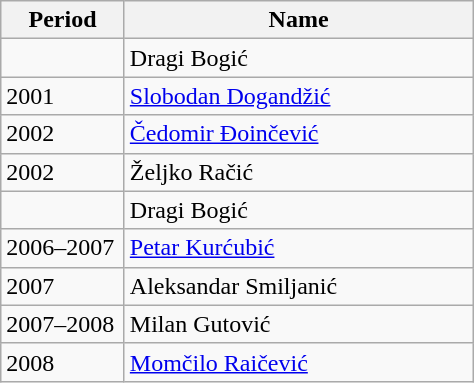<table class="wikitable">
<tr>
<th width="75">Period</th>
<th width="225">Name</th>
</tr>
<tr>
<td></td>
<td> Dragi Bogić</td>
</tr>
<tr>
<td>2001</td>
<td> <a href='#'>Slobodan Dogandžić</a></td>
</tr>
<tr>
<td>2002</td>
<td> <a href='#'>Čedomir Đoinčević</a></td>
</tr>
<tr>
<td>2002</td>
<td> Željko Račić</td>
</tr>
<tr>
<td></td>
<td> Dragi Bogić</td>
</tr>
<tr>
<td>2006–2007</td>
<td> <a href='#'>Petar Kurćubić</a></td>
</tr>
<tr>
<td>2007</td>
<td> Aleksandar Smiljanić</td>
</tr>
<tr>
<td>2007–2008</td>
<td> Milan Gutović</td>
</tr>
<tr>
<td>2008</td>
<td> <a href='#'>Momčilo Raičević</a></td>
</tr>
</table>
